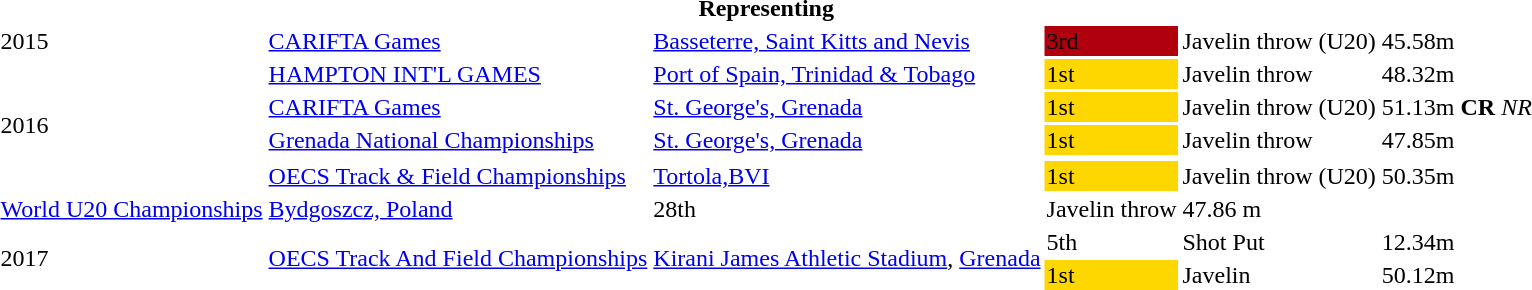<table>
<tr>
<th colspan="6">Representing </th>
</tr>
<tr>
<td>2015</td>
<td><a href='#'>CARIFTA Games</a></td>
<td><a href='#'>Basseterre, Saint Kitts and Nevis</a></td>
<td bgcolor="bronze">3rd</td>
<td>Javelin throw (U20)</td>
<td>45.58m</td>
</tr>
<tr>
<td rowspan=5>2016</td>
<td><a href='#'>HAMPTON INT'L GAMES</a></td>
<td><a href='#'>Port of Spain, Trinidad & Tobago</a></td>
<td bgcolor="gold">1st</td>
<td>Javelin throw</td>
<td>48.32m</td>
</tr>
<tr>
<td><a href='#'>CARIFTA Games</a></td>
<td><a href='#'>St. George's, Grenada</a></td>
<td bgcolor="gold">1st</td>
<td>Javelin throw (U20)</td>
<td>51.13m <strong>CR</strong> <em>NR<strong></td>
</tr>
<tr>
<td><a href='#'>Grenada National Championships</a></td>
<td><a href='#'>St. George's, Grenada</a></td>
<td bgcolor="gold">1st</td>
<td>Javelin throw</td>
<td>47.85m</td>
</tr>
<tr>
</tr>
<tr>
<td><a href='#'>OECS Track & Field Championships</a></td>
<td><a href='#'>Tortola,BVI</a></td>
<td bgcolor="gold">1st</td>
<td>Javelin throw (U20)</td>
<td>50.35m</td>
</tr>
<tr>
<td><a href='#'>World U20 Championships</a></td>
<td><a href='#'>Bydgoszcz, Poland</a></td>
<td bgcolor=>28th</td>
<td>Javelin throw</td>
<td>47.86 m</td>
</tr>
<tr>
<td rowspan=2>2017</td>
<td rowspan=2><a href='#'>OECS Track And Field Championships</a></td>
<td rowspan=2><a href='#'>Kirani James Athletic Stadium</a>, <a href='#'>Grenada</a></td>
<td bgcolor=>5th</td>
<td>Shot Put</td>
<td>12.34m</td>
</tr>
<tr>
<td bgcolor="Gold">1st</td>
<td>Javelin</td>
<td>50.12m</td>
</tr>
<tr>
</tr>
</table>
